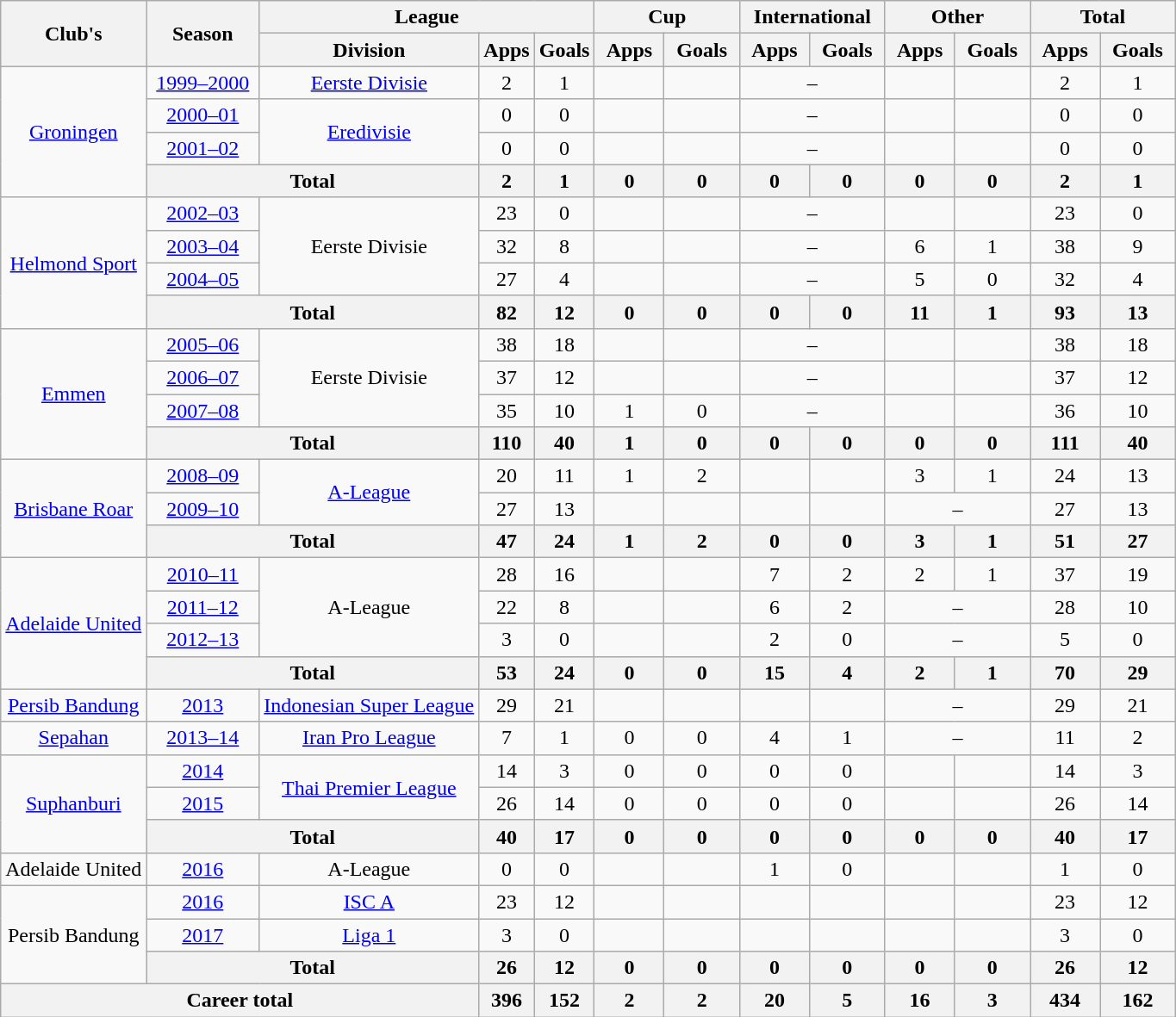<table class="wikitable" style="text-align:center">
<tr>
<th rowspan="2">Club's</th>
<th rowspan="2" width="80">Season</th>
<th colspan="3">League</th>
<th colspan="2" width="105">Cup</th>
<th colspan="2" width="105">International</th>
<th colspan="2" width="105">Other</th>
<th colspan="2" width="105">Total</th>
</tr>
<tr>
<th>Division</th>
<th>Apps</th>
<th>Goals</th>
<th>Apps</th>
<th>Goals</th>
<th>Apps</th>
<th>Goals</th>
<th>Apps</th>
<th>Goals</th>
<th>Apps</th>
<th>Goals</th>
</tr>
<tr>
<td rowspan="4"><a href='#'>Groningen</a></td>
<td><a href='#'>1999–2000</a></td>
<td><a href='#'>Eerste Divisie</a></td>
<td>2</td>
<td>1</td>
<td></td>
<td></td>
<td colspan="2">–</td>
<td></td>
<td></td>
<td>2</td>
<td>1</td>
</tr>
<tr>
<td><a href='#'>2000–01</a></td>
<td rowspan="2"><a href='#'>Eredivisie</a></td>
<td>0</td>
<td>0</td>
<td></td>
<td></td>
<td colspan="2">–</td>
<td></td>
<td></td>
<td>0</td>
<td>0</td>
</tr>
<tr>
<td><a href='#'>2001–02</a></td>
<td>0</td>
<td>0</td>
<td></td>
<td></td>
<td colspan="2">–</td>
<td></td>
<td></td>
<td>0</td>
<td>0</td>
</tr>
<tr>
<th colspan="2">Total</th>
<th>2</th>
<th>1</th>
<th>0</th>
<th>0</th>
<th>0</th>
<th>0</th>
<th>0</th>
<th>0</th>
<th>2</th>
<th>1</th>
</tr>
<tr>
<td rowspan="4"><a href='#'>Helmond Sport</a></td>
<td><a href='#'>2002–03</a></td>
<td rowspan="3">Eerste Divisie</td>
<td>23</td>
<td>0</td>
<td></td>
<td></td>
<td colspan="2">–</td>
<td></td>
<td></td>
<td>23</td>
<td>0</td>
</tr>
<tr>
<td><a href='#'>2003–04</a></td>
<td>32</td>
<td>8</td>
<td></td>
<td></td>
<td colspan="2">–</td>
<td>6</td>
<td>1</td>
<td>38</td>
<td>9</td>
</tr>
<tr>
<td><a href='#'>2004–05</a></td>
<td>27</td>
<td>4</td>
<td></td>
<td></td>
<td colspan="2">–</td>
<td>5</td>
<td>0</td>
<td>32</td>
<td>4</td>
</tr>
<tr>
<th colspan="2">Total</th>
<th>82</th>
<th>12</th>
<th>0</th>
<th>0</th>
<th>0</th>
<th>0</th>
<th>11</th>
<th>1</th>
<th>93</th>
<th>13</th>
</tr>
<tr>
<td rowspan="4"><a href='#'>Emmen</a></td>
<td><a href='#'>2005–06</a></td>
<td rowspan="3">Eerste Divisie</td>
<td>38</td>
<td>18</td>
<td></td>
<td></td>
<td colspan="2">–</td>
<td></td>
<td></td>
<td>38</td>
<td>18</td>
</tr>
<tr>
<td><a href='#'>2006–07</a></td>
<td>37</td>
<td>12</td>
<td></td>
<td></td>
<td colspan="2">–</td>
<td></td>
<td></td>
<td>37</td>
<td>12</td>
</tr>
<tr>
<td><a href='#'>2007–08</a></td>
<td>35</td>
<td>10</td>
<td>1</td>
<td>0</td>
<td colspan="2">–</td>
<td></td>
<td></td>
<td>36</td>
<td>10</td>
</tr>
<tr>
<th colspan="2">Total</th>
<th>110</th>
<th>40</th>
<th>1</th>
<th>0</th>
<th>0</th>
<th>0</th>
<th>0</th>
<th>0</th>
<th>111</th>
<th>40</th>
</tr>
<tr>
<td rowspan="3"><a href='#'>Brisbane Roar</a></td>
<td><a href='#'>2008–09</a></td>
<td rowspan="2"><a href='#'>A-League</a></td>
<td>20</td>
<td>11</td>
<td>1</td>
<td>2</td>
<td></td>
<td></td>
<td>3</td>
<td>1</td>
<td>24</td>
<td>13</td>
</tr>
<tr>
<td><a href='#'>2009–10</a></td>
<td>27</td>
<td>13</td>
<td></td>
<td></td>
<td></td>
<td></td>
<td colspan="2">–</td>
<td>27</td>
<td>13</td>
</tr>
<tr>
<th colspan="2">Total</th>
<th>47</th>
<th>24</th>
<th>1</th>
<th>2</th>
<th>0</th>
<th>0</th>
<th>3</th>
<th>1</th>
<th>51</th>
<th>27</th>
</tr>
<tr>
<td rowspan="4"><a href='#'>Adelaide United</a></td>
<td><a href='#'>2010–11</a></td>
<td rowspan="3">A-League</td>
<td>28</td>
<td>16</td>
<td></td>
<td></td>
<td>7</td>
<td>2</td>
<td>2</td>
<td>1</td>
<td>37</td>
<td>19</td>
</tr>
<tr>
<td><a href='#'>2011–12</a></td>
<td>22</td>
<td>8</td>
<td></td>
<td></td>
<td>6</td>
<td>2</td>
<td colspan="2">–</td>
<td>28</td>
<td>10</td>
</tr>
<tr>
<td><a href='#'>2012–13</a></td>
<td>3</td>
<td>0</td>
<td></td>
<td></td>
<td>2</td>
<td>0</td>
<td colspan="2">–</td>
<td>5</td>
<td>0</td>
</tr>
<tr>
<th colspan="2">Total</th>
<th>53</th>
<th>24</th>
<th>0</th>
<th>0</th>
<th>15</th>
<th>4</th>
<th>2</th>
<th>1</th>
<th>70</th>
<th>29</th>
</tr>
<tr>
<td><a href='#'>Persib Bandung</a></td>
<td><a href='#'>2013</a></td>
<td><a href='#'>Indonesian Super League</a></td>
<td>29</td>
<td>21</td>
<td></td>
<td></td>
<td></td>
<td></td>
<td colspan="2">–</td>
<td>29</td>
<td>21</td>
</tr>
<tr>
<td><a href='#'>Sepahan</a></td>
<td><a href='#'>2013–14</a></td>
<td><a href='#'>Iran Pro League</a></td>
<td>7</td>
<td>1</td>
<td>0</td>
<td>0</td>
<td>4</td>
<td>1</td>
<td colspan="2">–</td>
<td>11</td>
<td>2</td>
</tr>
<tr>
<td rowspan="3"><a href='#'>Suphanburi</a></td>
<td><a href='#'>2014</a></td>
<td rowspan="2"><a href='#'>Thai Premier League</a></td>
<td>14</td>
<td>3</td>
<td>0</td>
<td>0</td>
<td>0</td>
<td>0</td>
<td></td>
<td></td>
<td>14</td>
<td>3</td>
</tr>
<tr>
<td><a href='#'>2015</a></td>
<td>26</td>
<td>14</td>
<td>0</td>
<td>0</td>
<td>0</td>
<td>0</td>
<td></td>
<td></td>
<td>26</td>
<td>14</td>
</tr>
<tr>
<th colspan="2">Total</th>
<th>40</th>
<th>17</th>
<th>0</th>
<th>0</th>
<th>0</th>
<th>0</th>
<th>0</th>
<th>0</th>
<th>40</th>
<th>17</th>
</tr>
<tr>
<td>Adelaide United</td>
<td><a href='#'>2016</a></td>
<td>A-League</td>
<td>0</td>
<td>0</td>
<td></td>
<td></td>
<td>1</td>
<td>0</td>
<td></td>
<td></td>
<td>1</td>
<td>0</td>
</tr>
<tr>
<td rowspan="3">Persib Bandung</td>
<td><a href='#'>2016</a></td>
<td rowspan="1"><a href='#'>ISC A</a></td>
<td>23</td>
<td>12</td>
<td></td>
<td></td>
<td></td>
<td></td>
<td></td>
<td></td>
<td>23</td>
<td>12</td>
</tr>
<tr>
<td><a href='#'>2017</a></td>
<td rowspan="1"><a href='#'>Liga 1</a></td>
<td>3</td>
<td>0</td>
<td></td>
<td></td>
<td></td>
<td></td>
<td></td>
<td></td>
<td>3</td>
<td>0</td>
</tr>
<tr>
<th colspan="2">Total</th>
<th>26</th>
<th>12</th>
<th>0</th>
<th>0</th>
<th>0</th>
<th>0</th>
<th>0</th>
<th>0</th>
<th>26</th>
<th>12</th>
</tr>
<tr>
<th colspan="3">Career total</th>
<th>396</th>
<th>152</th>
<th>2</th>
<th>2</th>
<th>20</th>
<th>5</th>
<th>16</th>
<th>3</th>
<th>434</th>
<th>162</th>
</tr>
</table>
